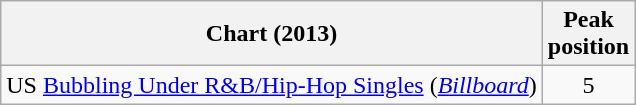<table class="wikitable plainrowheaders">
<tr>
<th scope="col">Chart (2013)</th>
<th scope="col">Peak<br>position</th>
</tr>
<tr>
<td scope="row">US <a href='#'>Bubbling Under R&B/Hip-Hop Singles</a> (<em><a href='#'>Billboard</a></em>)</td>
<td style="text-align:center;">5</td>
</tr>
</table>
